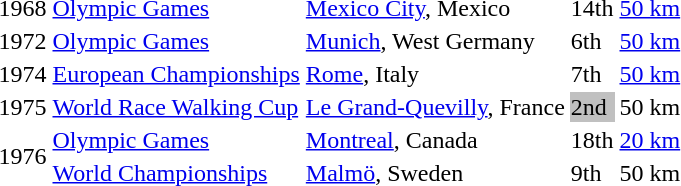<table>
<tr>
<td>1968</td>
<td><a href='#'>Olympic Games</a></td>
<td><a href='#'>Mexico City</a>, Mexico</td>
<td>14th</td>
<td><a href='#'>50 km</a></td>
</tr>
<tr>
<td>1972</td>
<td><a href='#'>Olympic Games</a></td>
<td><a href='#'>Munich</a>, West Germany</td>
<td>6th</td>
<td><a href='#'>50 km</a></td>
</tr>
<tr>
<td>1974</td>
<td><a href='#'>European Championships</a></td>
<td><a href='#'>Rome</a>, Italy</td>
<td>7th</td>
<td><a href='#'>50 km</a></td>
</tr>
<tr>
<td>1975</td>
<td><a href='#'>World Race Walking Cup</a></td>
<td><a href='#'>Le Grand-Quevilly</a>, France</td>
<td bgcolor="silver">2nd</td>
<td>50 km</td>
</tr>
<tr>
<td rowspan=2>1976</td>
<td><a href='#'>Olympic Games</a></td>
<td><a href='#'>Montreal</a>, Canada</td>
<td>18th</td>
<td><a href='#'>20 km</a></td>
</tr>
<tr>
<td><a href='#'>World Championships</a></td>
<td><a href='#'>Malmö</a>, Sweden</td>
<td>9th</td>
<td>50 km</td>
</tr>
</table>
